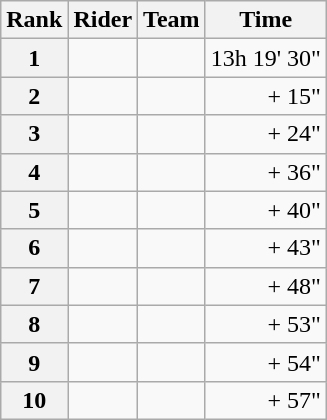<table class="wikitable" margin-bottom:0;">
<tr>
<th scope="col">Rank</th>
<th scope="col">Rider</th>
<th scope="col">Team</th>
<th scope="col">Time</th>
</tr>
<tr>
<th scope="row">1</th>
<td> </td>
<td></td>
<td align="right">13h 19' 30"</td>
</tr>
<tr>
<th scope="row">2</th>
<td></td>
<td></td>
<td align="right">+ 15"</td>
</tr>
<tr>
<th scope="row">3</th>
<td></td>
<td></td>
<td align="right">+ 24"</td>
</tr>
<tr>
<th scope="row">4</th>
<td> </td>
<td></td>
<td align="right">+ 36"</td>
</tr>
<tr>
<th scope="row">5</th>
<td></td>
<td></td>
<td align="right">+ 40"</td>
</tr>
<tr>
<th scope="row">6</th>
<td></td>
<td></td>
<td align="right">+ 43"</td>
</tr>
<tr>
<th scope="row">7</th>
<td></td>
<td></td>
<td align="right">+ 48"</td>
</tr>
<tr>
<th scope="row">8</th>
<td></td>
<td></td>
<td align="right">+ 53"</td>
</tr>
<tr>
<th scope="row">9</th>
<td></td>
<td></td>
<td align="right">+ 54"</td>
</tr>
<tr>
<th scope="row">10</th>
<td></td>
<td></td>
<td align="right">+ 57"</td>
</tr>
</table>
